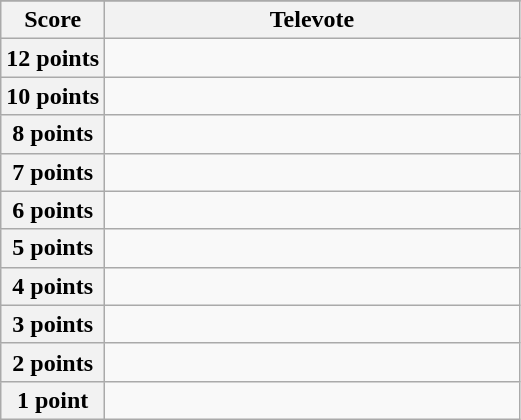<table class="wikitable">
<tr>
</tr>
<tr>
<th scope="col" width="20%">Score</th>
<th scope="col">Televote</th>
</tr>
<tr>
<th scope="row">12 points</th>
<td></td>
</tr>
<tr>
<th scope="row">10 points</th>
<td></td>
</tr>
<tr>
<th scope="row">8 points</th>
<td></td>
</tr>
<tr>
<th scope="row">7 points</th>
<td></td>
</tr>
<tr>
<th scope="row">6 points</th>
<td></td>
</tr>
<tr>
<th scope="row">5 points</th>
<td></td>
</tr>
<tr>
<th scope="row">4 points</th>
<td></td>
</tr>
<tr>
<th scope="row">3 points</th>
<td></td>
</tr>
<tr>
<th scope="row">2 points</th>
<td></td>
</tr>
<tr>
<th scope="row">1 point</th>
<td></td>
</tr>
</table>
